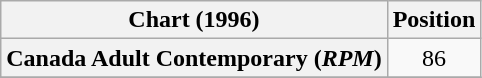<table class="wikitable plainrowheaders" style="text-align:center">
<tr>
<th>Chart (1996)</th>
<th>Position</th>
</tr>
<tr>
<th scope="row">Canada Adult Contemporary (<em>RPM</em>)</th>
<td>86</td>
</tr>
<tr>
</tr>
</table>
